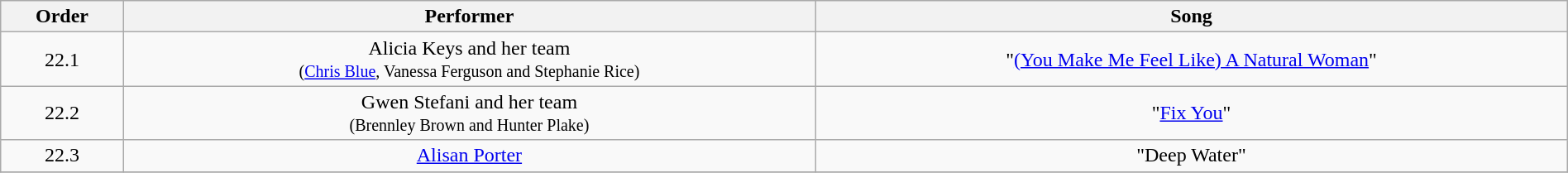<table class="wikitable" style="text-align:center; width:100%;">
<tr>
<th>Order</th>
<th>Performer</th>
<th>Song</th>
</tr>
<tr>
<td>22.1</td>
<td>Alicia Keys and her team <br><small>(<a href='#'>Chris Blue</a>, Vanessa Ferguson and Stephanie Rice)</small></td>
<td>"<a href='#'>(You Make Me Feel Like) A Natural Woman</a>"</td>
</tr>
<tr>
<td>22.2</td>
<td>Gwen Stefani and her team <br><small>(Brennley Brown and Hunter Plake)</small></td>
<td>"<a href='#'>Fix You</a>"</td>
</tr>
<tr>
<td>22.3</td>
<td><a href='#'>Alisan Porter</a></td>
<td>"Deep Water"</td>
</tr>
<tr>
</tr>
</table>
